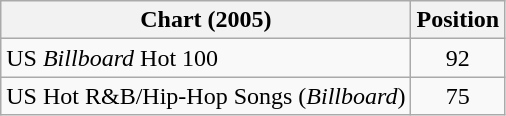<table class="wikitable plainrowheaders sortable">
<tr>
<th>Chart (2005)</th>
<th>Position</th>
</tr>
<tr>
<td align="left">US <em>Billboard</em> Hot 100</td>
<td align=center>92</td>
</tr>
<tr>
<td align="left">US Hot R&B/Hip-Hop Songs (<em>Billboard</em>)</td>
<td align=center>75</td>
</tr>
</table>
